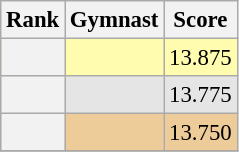<table class="wikitable sortable" style="text-align:center; font-size:95%">
<tr>
<th scope=col>Rank</th>
<th scope=col>Gymnast</th>
<th scope=col>Score</th>
</tr>
<tr bgcolor=fffcaf>
<th scope=row style="text-align:center"></th>
<td align=left></td>
<td>13.875</td>
</tr>
<tr bgcolor=e5e5e5>
<th scope=row style="text-align:center"></th>
<td align=left></td>
<td>13.775</td>
</tr>
<tr bgcolor=eecc99>
<th scope=row style="text-align:center"></th>
<td align=left></td>
<td>13.750</td>
</tr>
<tr>
</tr>
</table>
